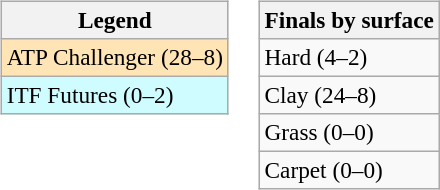<table>
<tr valign=top>
<td><br><table class=wikitable style=font-size:97%>
<tr>
<th>Legend</th>
</tr>
<tr bgcolor=moccasin>
<td>ATP Challenger (28–8)</td>
</tr>
<tr bgcolor=cffcff>
<td>ITF Futures (0–2)</td>
</tr>
</table>
</td>
<td><br><table class=wikitable style=font-size:97%>
<tr>
<th>Finals by surface</th>
</tr>
<tr>
<td>Hard (4–2)</td>
</tr>
<tr>
<td>Clay (24–8)</td>
</tr>
<tr>
<td>Grass (0–0)</td>
</tr>
<tr>
<td>Carpet (0–0)</td>
</tr>
</table>
</td>
</tr>
</table>
